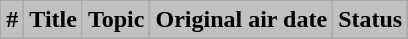<table class="wikitable plainrowheaders">
<tr>
<th style="background:#C0C0C0;">#</th>
<th style="background:#C0C0C0;">Title</th>
<th style="background:#C0C0C0;">Topic</th>
<th style="background:#C0C0C0;">Original air date</th>
<th style="background:#C0C0C0;">Status<br>






</th>
</tr>
</table>
